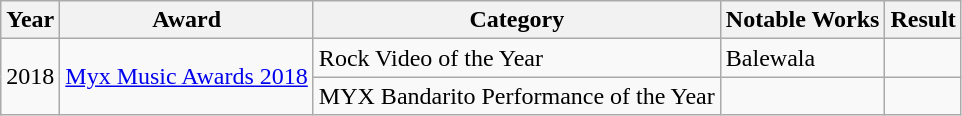<table class="wikitable">
<tr>
<th>Year</th>
<th>Award</th>
<th>Category</th>
<th>Notable Works</th>
<th>Result</th>
</tr>
<tr>
<td rowspan="2">2018</td>
<td rowspan="2"><a href='#'>Myx Music Awards 2018</a></td>
<td>Rock Video of the Year</td>
<td>Balewala</td>
<td></td>
</tr>
<tr>
<td>MYX Bandarito Performance of the Year</td>
<td></td>
<td></td>
</tr>
</table>
